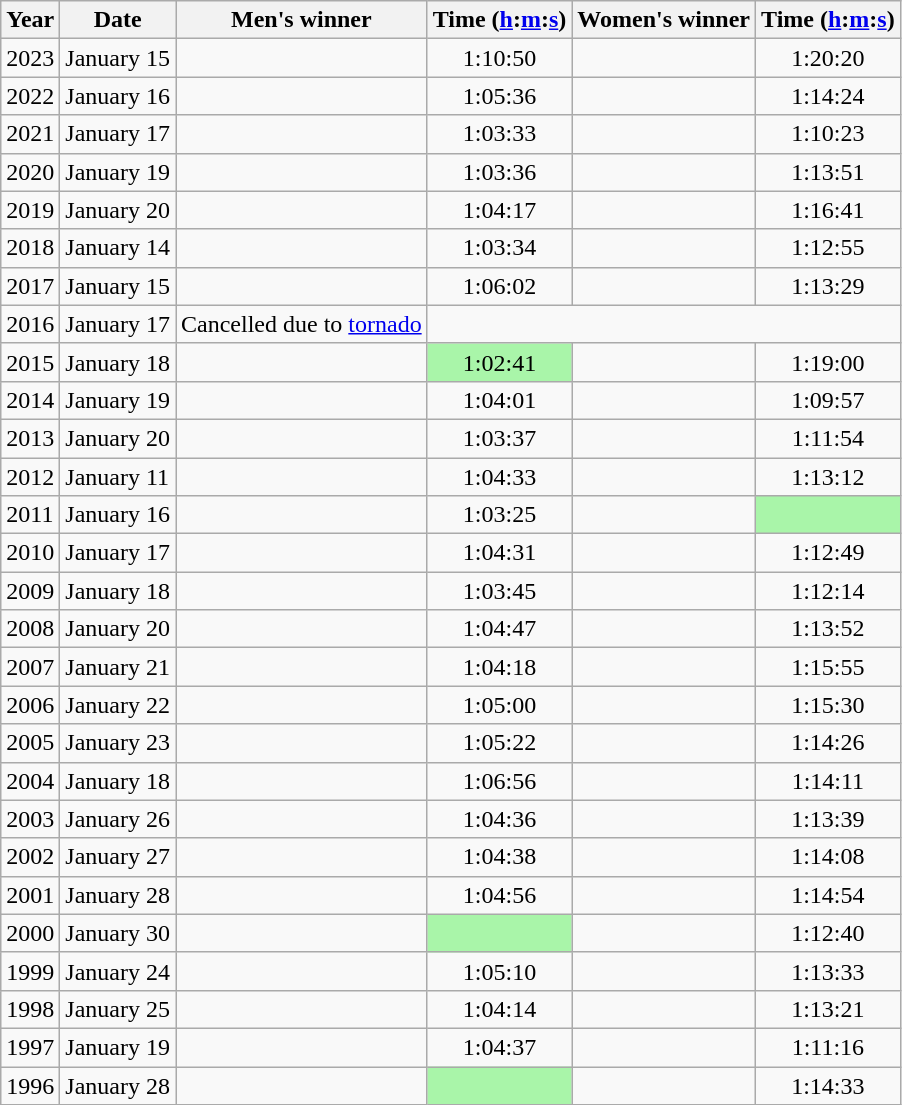<table class="wikitable sortable">
<tr>
<th>Year</th>
<th class="unsortable">Date</th>
<th>Men's winner</th>
<th>Time (<a href='#'>h</a>:<a href='#'>m</a>:<a href='#'>s</a>)</th>
<th>Women's winner</th>
<th>Time  (<a href='#'>h</a>:<a href='#'>m</a>:<a href='#'>s</a>)</th>
</tr>
<tr>
<td>2023</td>
<td>January 15</td>
<td></td>
<td align=center>1:10:50</td>
<td></td>
<td align=center>1:20:20</td>
</tr>
<tr>
<td>2022</td>
<td>January 16</td>
<td></td>
<td align=center>1:05:36</td>
<td></td>
<td align=center>1:14:24</td>
</tr>
<tr>
<td>2021</td>
<td>January 17</td>
<td></td>
<td align=center>1:03:33</td>
<td></td>
<td align=center>1:10:23</td>
</tr>
<tr>
<td>2020</td>
<td>January 19</td>
<td></td>
<td align=center>1:03:36</td>
<td></td>
<td align=center>1:13:51</td>
</tr>
<tr>
<td>2019</td>
<td>January 20</td>
<td></td>
<td align=center>1:04:17</td>
<td></td>
<td align=center>1:16:41</td>
</tr>
<tr>
<td>2018</td>
<td>January 14</td>
<td></td>
<td align=center>1:03:34</td>
<td></td>
<td align=center>1:12:55</td>
</tr>
<tr>
<td>2017</td>
<td>January 15</td>
<td></td>
<td align=center>1:06:02</td>
<td></td>
<td align=center>1:13:29</td>
</tr>
<tr>
<td>2016</td>
<td>January 17</td>
<td>Cancelled due to <a href='#'>tornado</a></td>
</tr>
<tr>
<td>2015</td>
<td>January 18</td>
<td></td>
<td align=center bgcolor=#A9F5A9>1:02:41</td>
<td></td>
<td align=center>1:19:00</td>
</tr>
<tr>
<td>2014</td>
<td>January 19</td>
<td></td>
<td align=center>1:04:01</td>
<td></td>
<td align=center>1:09:57</td>
</tr>
<tr>
<td>2013</td>
<td>January 20</td>
<td></td>
<td align=center>1:03:37</td>
<td></td>
<td align=center>1:11:54</td>
</tr>
<tr>
<td>2012</td>
<td>January 11</td>
<td></td>
<td align=center>1:04:33</td>
<td></td>
<td align=center>1:13:12</td>
</tr>
<tr>
<td>2011</td>
<td>January 16</td>
<td></td>
<td align=center>1:03:25</td>
<td></td>
<td align=center bgcolor=#A9F5A9><strong></strong></td>
</tr>
<tr>
<td>2010</td>
<td>January 17</td>
<td></td>
<td align=center>1:04:31</td>
<td></td>
<td align=center>1:12:49</td>
</tr>
<tr>
<td>2009</td>
<td>January 18</td>
<td></td>
<td align=center>1:03:45</td>
<td></td>
<td align=center>1:12:14</td>
</tr>
<tr>
<td>2008</td>
<td>January 20</td>
<td></td>
<td align=center>1:04:47</td>
<td></td>
<td align=center>1:13:52</td>
</tr>
<tr>
<td>2007</td>
<td>January 21</td>
<td></td>
<td align=center>1:04:18</td>
<td></td>
<td align=center>1:15:55</td>
</tr>
<tr>
<td>2006</td>
<td>January 22</td>
<td></td>
<td align=center>1:05:00</td>
<td></td>
<td align=center>1:15:30</td>
</tr>
<tr>
<td>2005</td>
<td>January 23</td>
<td></td>
<td align=center>1:05:22</td>
<td></td>
<td align=center>1:14:26</td>
</tr>
<tr>
<td>2004</td>
<td>January 18</td>
<td></td>
<td align=center>1:06:56</td>
<td></td>
<td align=center>1:14:11</td>
</tr>
<tr>
<td>2003</td>
<td>January 26</td>
<td></td>
<td align=center>1:04:36</td>
<td></td>
<td align=center>1:13:39</td>
</tr>
<tr>
<td>2002</td>
<td>January 27</td>
<td></td>
<td align=center>1:04:38</td>
<td></td>
<td align=center>1:14:08</td>
</tr>
<tr>
<td>2001</td>
<td>January 28</td>
<td></td>
<td align=center>1:04:56</td>
<td></td>
<td align=center>1:14:54</td>
</tr>
<tr>
<td>2000</td>
<td>January 30</td>
<td></td>
<td align=center bgcolor=#A9F5A9><strong></strong></td>
<td></td>
<td align=center>1:12:40</td>
</tr>
<tr>
<td>1999</td>
<td>January 24</td>
<td></td>
<td align=center>1:05:10</td>
<td></td>
<td align=center>1:13:33</td>
</tr>
<tr>
<td>1998</td>
<td>January 25</td>
<td></td>
<td align=center>1:04:14</td>
<td></td>
<td align=center>1:13:21</td>
</tr>
<tr>
<td>1997</td>
<td>January 19</td>
<td></td>
<td align=center>1:04:37</td>
<td></td>
<td align=center>1:11:16</td>
</tr>
<tr>
<td>1996</td>
<td>January 28</td>
<td></td>
<td align=center bgcolor=#A9F5A9><strong></strong></td>
<td></td>
<td align=center>1:14:33</td>
</tr>
</table>
